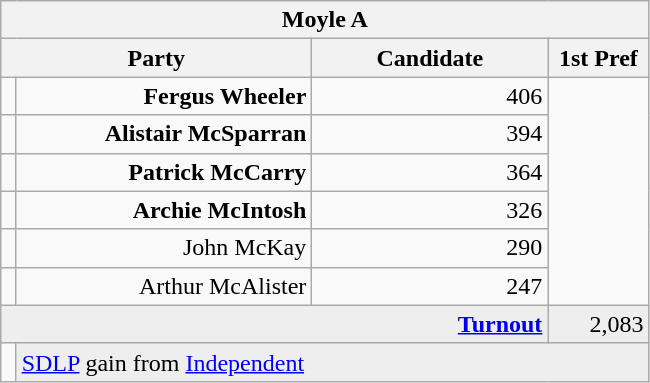<table class="wikitable">
<tr>
<th colspan="4" align="center">Moyle A</th>
</tr>
<tr>
<th colspan="2" align="center" width=200>Party</th>
<th width=150>Candidate</th>
<th width=60>1st Pref</th>
</tr>
<tr>
<td></td>
<td align="right"><strong>Fergus Wheeler</strong></td>
<td align="right">406</td>
</tr>
<tr>
<td></td>
<td align="right"><strong>Alistair McSparran</strong></td>
<td align="right">394</td>
</tr>
<tr>
<td></td>
<td align="right"><strong>Patrick McCarry</strong></td>
<td align="right">364</td>
</tr>
<tr>
<td></td>
<td align="right"><strong>Archie McIntosh</strong></td>
<td align="right">326</td>
</tr>
<tr>
<td></td>
<td align="right">John McKay</td>
<td align="right">290</td>
</tr>
<tr>
<td></td>
<td align="right">Arthur McAlister</td>
<td align="right">247</td>
</tr>
<tr bgcolor="EEEEEE">
<td colspan=3 align="right"><strong><a href='#'>Turnout</a></strong></td>
<td align="right">2,083</td>
</tr>
<tr>
<td bgcolor=></td>
<td colspan=3 bgcolor="EEEEEE"><a href='#'>SDLP</a> gain from <a href='#'>Independent</a></td>
</tr>
</table>
